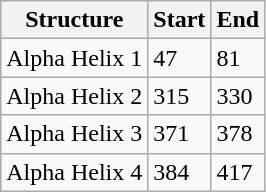<table class="wikitable">
<tr>
<th>Structure</th>
<th>Start</th>
<th>End</th>
</tr>
<tr>
<td>Alpha Helix 1</td>
<td>47</td>
<td>81</td>
</tr>
<tr>
<td>Alpha Helix 2</td>
<td>315</td>
<td>330</td>
</tr>
<tr>
<td>Alpha Helix 3</td>
<td>371</td>
<td>378</td>
</tr>
<tr>
<td>Alpha Helix 4</td>
<td>384</td>
<td>417</td>
</tr>
</table>
